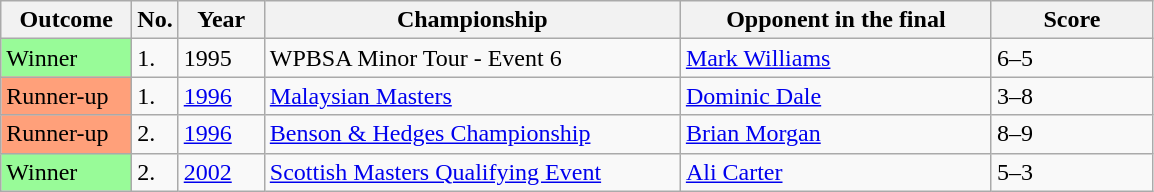<table class="sortable wikitable">
<tr>
<th width="80">Outcome</th>
<th width="20">No.</th>
<th width="50">Year</th>
<th style="width:270px;">Championship</th>
<th style="width:200px;">Opponent in the final</th>
<th style="width:100px;">Score</th>
</tr>
<tr>
<td style="background:#98fb98;">Winner</td>
<td>1.</td>
<td>1995</td>
<td>WPBSA Minor Tour - Event 6</td>
<td> <a href='#'>Mark Williams</a></td>
<td>6–5</td>
</tr>
<tr>
<td style="background:#ffa07a">Runner-up</td>
<td>1.</td>
<td><a href='#'>1996</a></td>
<td><a href='#'>Malaysian Masters</a></td>
<td> <a href='#'>Dominic Dale</a></td>
<td>3–8</td>
</tr>
<tr>
<td style="background:#ffa07a">Runner-up</td>
<td>2.</td>
<td><a href='#'>1996</a></td>
<td><a href='#'>Benson & Hedges Championship</a></td>
<td> <a href='#'>Brian Morgan</a></td>
<td>8–9</td>
</tr>
<tr>
<td style="background:#98fb98;">Winner</td>
<td>2.</td>
<td><a href='#'>2002</a></td>
<td><a href='#'>Scottish Masters Qualifying Event</a></td>
<td> <a href='#'>Ali Carter</a></td>
<td>5–3</td>
</tr>
</table>
